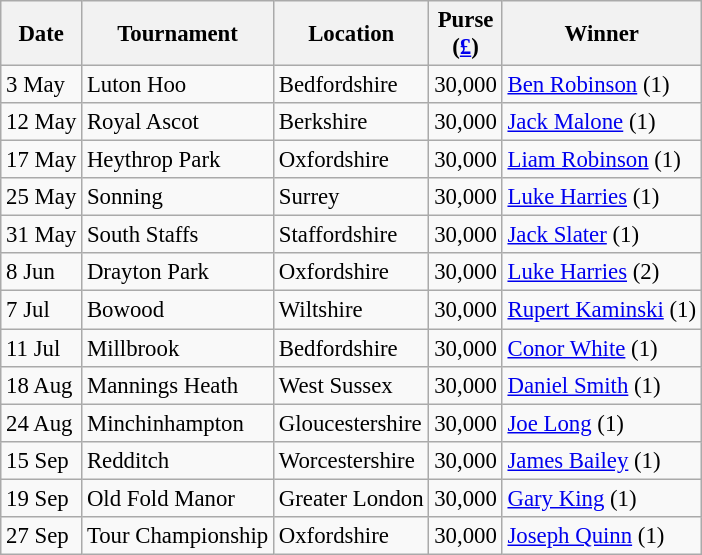<table class="wikitable" style="font-size:95%;">
<tr>
<th>Date</th>
<th>Tournament</th>
<th>Location</th>
<th>Purse<br>(<a href='#'>£</a>)</th>
<th>Winner</th>
</tr>
<tr>
<td>3 May</td>
<td>Luton Hoo</td>
<td>Bedfordshire</td>
<td align=right>30,000</td>
<td> <a href='#'>Ben Robinson</a> (1)</td>
</tr>
<tr>
<td>12 May</td>
<td>Royal Ascot</td>
<td>Berkshire</td>
<td align=right>30,000</td>
<td> <a href='#'>Jack Malone</a> (1)</td>
</tr>
<tr>
<td>17 May</td>
<td>Heythrop Park</td>
<td>Oxfordshire</td>
<td align=right>30,000</td>
<td> <a href='#'>Liam Robinson</a> (1)</td>
</tr>
<tr>
<td>25 May</td>
<td>Sonning</td>
<td>Surrey</td>
<td align=right>30,000</td>
<td> <a href='#'>Luke Harries</a> (1)</td>
</tr>
<tr>
<td>31 May</td>
<td>South Staffs</td>
<td>Staffordshire</td>
<td align=right>30,000</td>
<td> <a href='#'>Jack Slater</a> (1)</td>
</tr>
<tr>
<td>8 Jun</td>
<td>Drayton Park</td>
<td>Oxfordshire</td>
<td align=right>30,000</td>
<td> <a href='#'>Luke Harries</a> (2)</td>
</tr>
<tr>
<td>7 Jul</td>
<td>Bowood</td>
<td>Wiltshire</td>
<td align=right>30,000</td>
<td> <a href='#'>Rupert Kaminski</a> (1)</td>
</tr>
<tr>
<td>11 Jul</td>
<td>Millbrook</td>
<td>Bedfordshire</td>
<td align=right>30,000</td>
<td> <a href='#'>Conor White</a> (1)</td>
</tr>
<tr>
<td>18 Aug</td>
<td>Mannings Heath</td>
<td>West Sussex</td>
<td align=right>30,000</td>
<td> <a href='#'>Daniel Smith</a> (1)</td>
</tr>
<tr>
<td>24 Aug</td>
<td>Minchinhampton</td>
<td>Gloucestershire</td>
<td align=right>30,000</td>
<td> <a href='#'>Joe Long</a> (1)</td>
</tr>
<tr>
<td>15 Sep</td>
<td>Redditch</td>
<td>Worcestershire</td>
<td align=right>30,000</td>
<td> <a href='#'>James Bailey</a> (1)</td>
</tr>
<tr>
<td>19 Sep</td>
<td>Old Fold Manor</td>
<td>Greater London</td>
<td align=right>30,000</td>
<td> <a href='#'>Gary King</a> (1)</td>
</tr>
<tr>
<td>27 Sep</td>
<td>Tour Championship</td>
<td>Oxfordshire</td>
<td align=right>30,000</td>
<td> <a href='#'>Joseph Quinn</a> (1)</td>
</tr>
</table>
